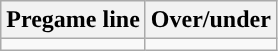<table class="wikitable">
<tr align="center">
<th>Pregame line</th>
<th>Over/under</th>
</tr>
<tr align="center">
<td></td>
<td></td>
</tr>
</table>
